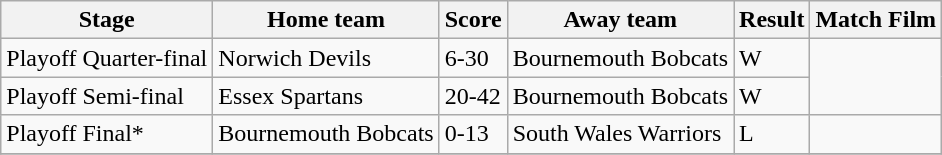<table class="wikitable">
<tr>
<th>Stage</th>
<th>Home team</th>
<th>Score</th>
<th>Away team</th>
<th>Result</th>
<th>Match Film</th>
</tr>
<tr>
<td>Playoff Quarter-final</td>
<td>Norwich Devils</td>
<td>6-30</td>
<td>Bournemouth Bobcats</td>
<td>W</td>
</tr>
<tr>
<td>Playoff Semi-final</td>
<td>Essex Spartans</td>
<td>20-42</td>
<td>Bournemouth Bobcats</td>
<td>W</td>
</tr>
<tr>
<td>Playoff Final*</td>
<td>Bournemouth Bobcats</td>
<td>0-13</td>
<td>South Wales Warriors</td>
<td>L</td>
<td></td>
</tr>
<tr>
</tr>
</table>
